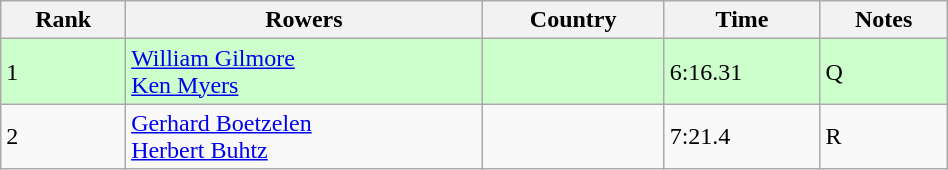<table class="wikitable" width=50%>
<tr>
<th>Rank</th>
<th>Rowers</th>
<th>Country</th>
<th>Time</th>
<th>Notes</th>
</tr>
<tr bgcolor=ccffcc>
<td>1</td>
<td><a href='#'>William Gilmore</a><br><a href='#'>Ken Myers</a></td>
<td></td>
<td>6:16.31</td>
<td>Q</td>
</tr>
<tr>
<td>2</td>
<td><a href='#'>Gerhard Boetzelen</a><br><a href='#'>Herbert Buhtz</a></td>
<td></td>
<td>7:21.4</td>
<td>R</td>
</tr>
</table>
